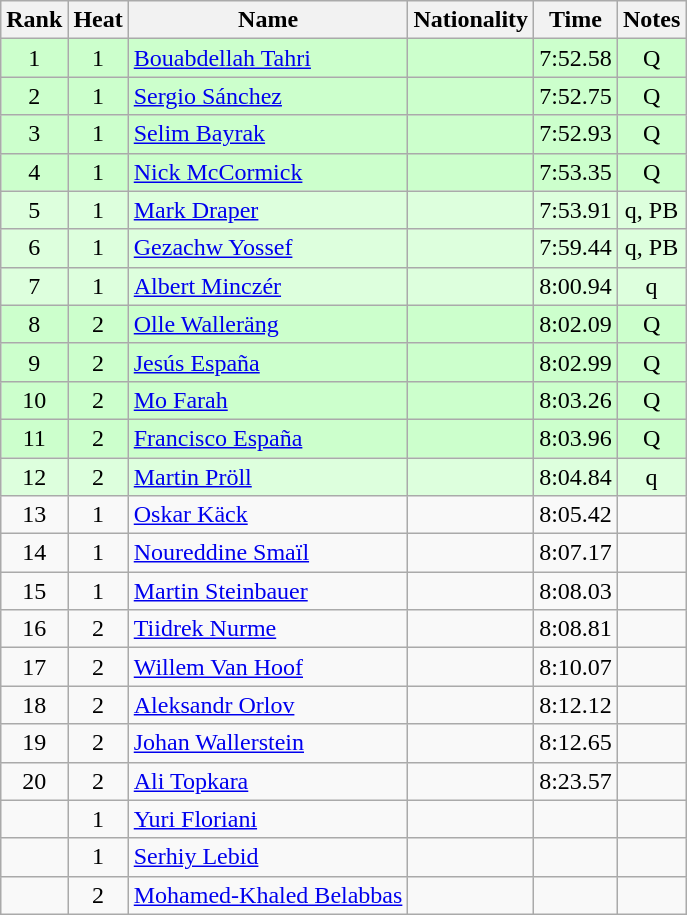<table class="wikitable sortable" style="text-align:center">
<tr>
<th>Rank</th>
<th>Heat</th>
<th>Name</th>
<th>Nationality</th>
<th>Time</th>
<th>Notes</th>
</tr>
<tr bgcolor=ccffcc>
<td>1</td>
<td>1</td>
<td align="left"><a href='#'>Bouabdellah Tahri</a></td>
<td align=left></td>
<td>7:52.58</td>
<td>Q</td>
</tr>
<tr bgcolor=ccffcc>
<td>2</td>
<td>1</td>
<td align="left"><a href='#'>Sergio Sánchez</a></td>
<td align=left></td>
<td>7:52.75</td>
<td>Q</td>
</tr>
<tr bgcolor=ccffcc>
<td>3</td>
<td>1</td>
<td align="left"><a href='#'>Selim Bayrak</a></td>
<td align=left></td>
<td>7:52.93</td>
<td>Q</td>
</tr>
<tr bgcolor=ccffcc>
<td>4</td>
<td>1</td>
<td align="left"><a href='#'>Nick McCormick</a></td>
<td align=left></td>
<td>7:53.35</td>
<td>Q</td>
</tr>
<tr bgcolor=ddffdd>
<td>5</td>
<td>1</td>
<td align="left"><a href='#'>Mark Draper</a></td>
<td align=left></td>
<td>7:53.91</td>
<td>q, PB</td>
</tr>
<tr bgcolor=ddffdd>
<td>6</td>
<td>1</td>
<td align="left"><a href='#'>Gezachw Yossef</a></td>
<td align=left></td>
<td>7:59.44</td>
<td>q, PB</td>
</tr>
<tr bgcolor=ddffdd>
<td>7</td>
<td>1</td>
<td align="left"><a href='#'>Albert Minczér</a></td>
<td align=left></td>
<td>8:00.94</td>
<td>q</td>
</tr>
<tr bgcolor=ccffcc>
<td>8</td>
<td>2</td>
<td align="left"><a href='#'>Olle Walleräng</a></td>
<td align=left></td>
<td>8:02.09</td>
<td>Q</td>
</tr>
<tr bgcolor=ccffcc>
<td>9</td>
<td>2</td>
<td align="left"><a href='#'>Jesús España</a></td>
<td align=left></td>
<td>8:02.99</td>
<td>Q</td>
</tr>
<tr bgcolor=ccffcc>
<td>10</td>
<td>2</td>
<td align="left"><a href='#'>Mo Farah</a></td>
<td align=left></td>
<td>8:03.26</td>
<td>Q</td>
</tr>
<tr bgcolor=ccffcc>
<td>11</td>
<td>2</td>
<td align="left"><a href='#'>Francisco España</a></td>
<td align=left></td>
<td>8:03.96</td>
<td>Q</td>
</tr>
<tr bgcolor=ddffdd>
<td>12</td>
<td>2</td>
<td align="left"><a href='#'>Martin Pröll</a></td>
<td align=left></td>
<td>8:04.84</td>
<td>q</td>
</tr>
<tr>
<td>13</td>
<td>1</td>
<td align="left"><a href='#'>Oskar Käck</a></td>
<td align=left></td>
<td>8:05.42</td>
<td></td>
</tr>
<tr>
<td>14</td>
<td>1</td>
<td align="left"><a href='#'>Noureddine Smaïl</a></td>
<td align=left></td>
<td>8:07.17</td>
<td></td>
</tr>
<tr>
<td>15</td>
<td>1</td>
<td align="left"><a href='#'>Martin Steinbauer</a></td>
<td align=left></td>
<td>8:08.03</td>
<td></td>
</tr>
<tr>
<td>16</td>
<td>2</td>
<td align="left"><a href='#'>Tiidrek Nurme</a></td>
<td align=left></td>
<td>8:08.81</td>
<td></td>
</tr>
<tr>
<td>17</td>
<td>2</td>
<td align="left"><a href='#'>Willem Van Hoof</a></td>
<td align=left></td>
<td>8:10.07</td>
<td></td>
</tr>
<tr>
<td>18</td>
<td>2</td>
<td align="left"><a href='#'>Aleksandr Orlov</a></td>
<td align=left></td>
<td>8:12.12</td>
<td></td>
</tr>
<tr>
<td>19</td>
<td>2</td>
<td align="left"><a href='#'>Johan Wallerstein</a></td>
<td align=left></td>
<td>8:12.65</td>
<td></td>
</tr>
<tr>
<td>20</td>
<td>2</td>
<td align="left"><a href='#'>Ali Topkara</a></td>
<td align=left></td>
<td>8:23.57</td>
<td></td>
</tr>
<tr>
<td></td>
<td>1</td>
<td align="left"><a href='#'>Yuri Floriani</a></td>
<td align=left></td>
<td></td>
<td></td>
</tr>
<tr>
<td></td>
<td>1</td>
<td align="left"><a href='#'>Serhiy Lebid</a></td>
<td align=left></td>
<td></td>
<td></td>
</tr>
<tr>
<td></td>
<td>2</td>
<td align="left"><a href='#'>Mohamed-Khaled Belabbas</a></td>
<td align=left></td>
<td></td>
<td></td>
</tr>
</table>
